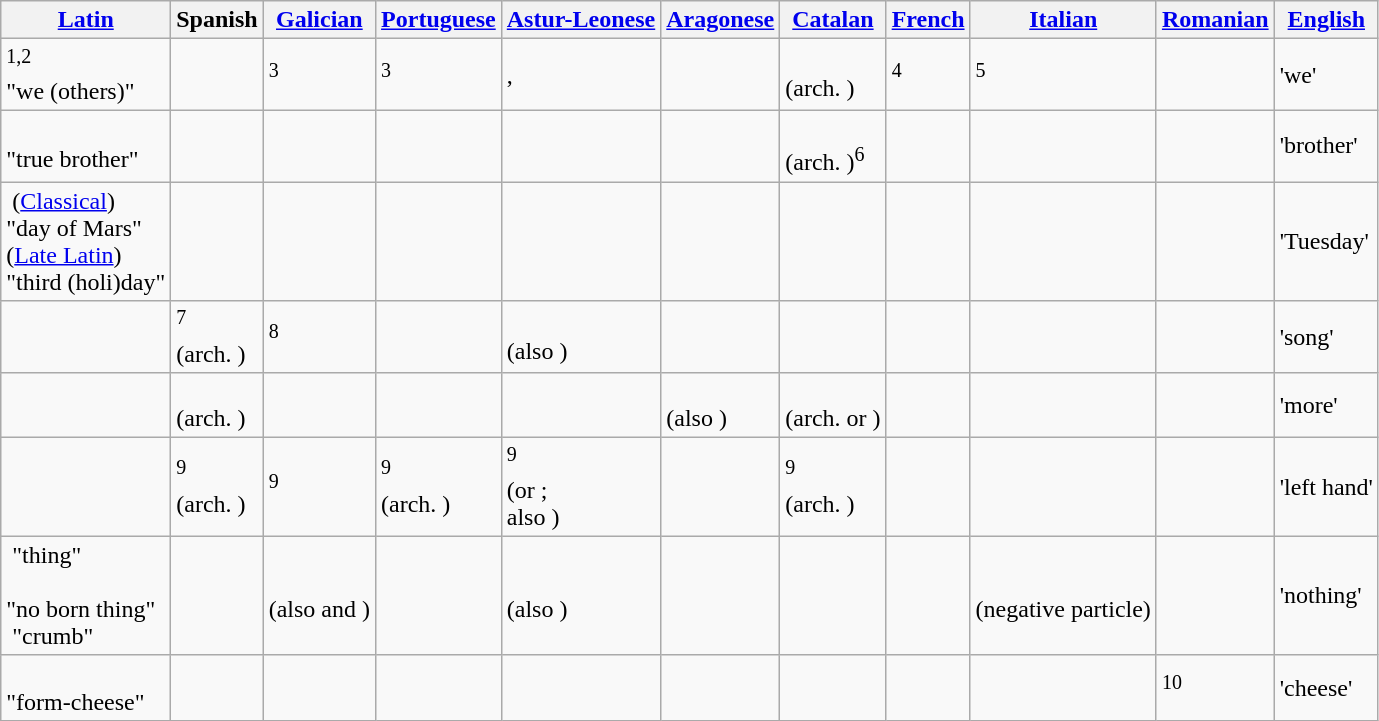<table class="wikitable">
<tr>
<th><a href='#'>Latin</a></th>
<th>Spanish</th>
<th><a href='#'>Galician</a></th>
<th><a href='#'>Portuguese</a></th>
<th><a href='#'>Astur-Leonese</a></th>
<th><a href='#'>Aragonese</a></th>
<th><a href='#'>Catalan</a></th>
<th><a href='#'>French</a></th>
<th><a href='#'>Italian</a></th>
<th><a href='#'>Romanian</a></th>
<th><a href='#'>English</a></th>
</tr>
<tr>
<td><sup>1,2</sup><br>"we (others)"</td>
<td></td>
<td><sup>3</sup></td>
<td><sup>3</sup></td>
<td>, </td>
<td></td>
<td><br>(arch. )</td>
<td><sup>4</sup></td>
<td><sup>5</sup></td>
<td></td>
<td>'we'</td>
</tr>
<tr>
<td><br>"true brother"</td>
<td></td>
<td></td>
<td></td>
<td></td>
<td></td>
<td><br>(arch. )<sup>6</sup></td>
<td></td>
<td></td>
<td></td>
<td>'brother'</td>
</tr>
<tr>
<td> (<a href='#'>Classical</a>)<br>"day of Mars"<br> (<a href='#'>Late Latin</a>)<br>"third (holi)day"</td>
<td></td>
<td></td>
<td></td>
<td></td>
<td></td>
<td></td>
<td></td>
<td></td>
<td></td>
<td>'Tuesday'</td>
</tr>
<tr>
<td></td>
<td><sup>7</sup><br>(arch. )</td>
<td><sup>8</sup></td>
<td></td>
<td><br>(also )</td>
<td></td>
<td></td>
<td></td>
<td></td>
<td></td>
<td>'song'</td>
</tr>
<tr>
<td><br></td>
<td><br>(arch. )</td>
<td></td>
<td></td>
<td></td>
<td><br>(also )</td>
<td><br>(arch.  or )</td>
<td></td>
<td></td>
<td></td>
<td>'more'</td>
</tr>
<tr>
<td></td>
<td><sup>9</sup><br>(arch. )</td>
<td><sup>9</sup></td>
<td><sup>9</sup><br>(arch. )</td>
<td><sup>9</sup><br>(or ;<br>also )</td>
<td></td>
<td><sup>9</sup><br>(arch. )</td>
<td></td>
<td></td>
<td></td>
<td>'left hand'</td>
</tr>
<tr>
<td> "thing"<br><br>"no born thing"<br> "crumb"</td>
<td></td>
<td><br>(also  and )</td>
<td></td>
<td><br>(also )</td>
<td></td>
<td></td>
<td></td>
<td><br> (negative particle)</td>
<td></td>
<td>'nothing'</td>
</tr>
<tr>
<td><br>"form-cheese"</td>
<td></td>
<td></td>
<td></td>
<td></td>
<td></td>
<td></td>
<td></td>
<td></td>
<td><sup>10</sup></td>
<td>'cheese'</td>
</tr>
</table>
